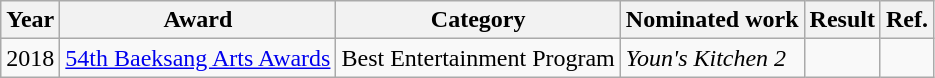<table class=wikitable>
<tr>
<th>Year</th>
<th>Award</th>
<th>Category</th>
<th>Nominated work</th>
<th>Result</th>
<th>Ref.</th>
</tr>
<tr>
<td>2018</td>
<td><a href='#'>54th Baeksang Arts Awards</a></td>
<td>Best Entertainment Program</td>
<td><em>Youn's Kitchen 2</em></td>
<td></td>
<td></td>
</tr>
</table>
